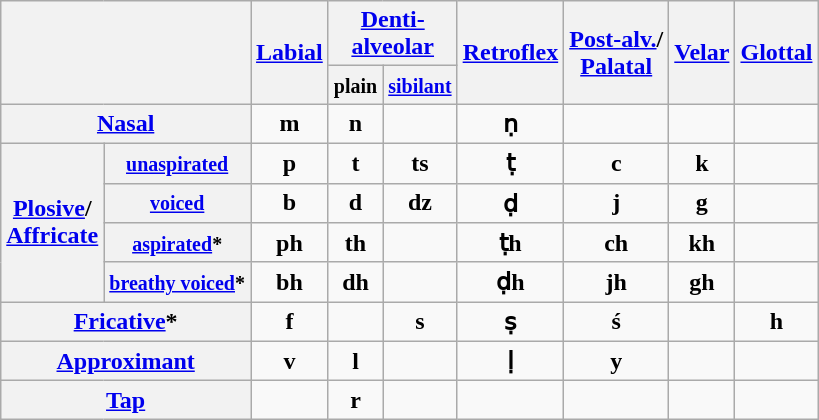<table class="wikitable" style="text-align: center">
<tr>
<th colspan="2" rowspan="2"></th>
<th rowspan="2"><a href='#'>Labial</a></th>
<th colspan="2"><a href='#'>Denti-<br>alveolar</a></th>
<th rowspan="2"><a href='#'>Retroflex</a></th>
<th rowspan="2"><a href='#'>Post-alv.</a>/<br><a href='#'>Palatal</a></th>
<th rowspan="2"><a href='#'>Velar</a></th>
<th rowspan="2"><a href='#'>Glottal</a></th>
</tr>
<tr>
<th><small>plain</small></th>
<th><small><a href='#'>sibilant</a></small></th>
</tr>
<tr>
<th colspan="2"><a href='#'>Nasal</a></th>
<td> <strong>m</strong></td>
<td> <strong>n</strong></td>
<td></td>
<td> <strong>ṇ</strong></td>
<td></td>
<td></td>
<td></td>
</tr>
<tr>
<th rowspan="4"><a href='#'>Plosive</a>/<br><a href='#'>Affricate</a></th>
<th><small><a href='#'>unaspirated</a></small></th>
<td> <strong>p</strong></td>
<td> <strong>t</strong></td>
<td> <strong>ts</strong></td>
<td> <strong>ṭ</strong></td>
<td> <strong>c</strong></td>
<td> <strong>k</strong></td>
<td></td>
</tr>
<tr>
<th><small><a href='#'>voiced</a></small></th>
<td> <strong>b</strong></td>
<td> <strong>d</strong></td>
<td> <strong>dz</strong></td>
<td> <strong>ḍ</strong></td>
<td> <strong>j</strong></td>
<td> <strong>g</strong></td>
<td></td>
</tr>
<tr>
<th><small><a href='#'>aspirated</a>*</small></th>
<td> <strong>ph</strong></td>
<td> <strong>th</strong></td>
<td></td>
<td> <strong>ṭh</strong></td>
<td> <strong>ch</strong></td>
<td> <strong>kh</strong></td>
<td></td>
</tr>
<tr>
<th><small><a href='#'>breathy voiced</a>*</small></th>
<td> <strong>bh</strong></td>
<td> <strong>dh</strong></td>
<td></td>
<td> <strong>ḍh</strong></td>
<td> <strong>jh</strong></td>
<td> <strong>gh</strong></td>
<td></td>
</tr>
<tr>
<th colspan="2"><a href='#'>Fricative</a>*</th>
<td> <strong>f</strong></td>
<td></td>
<td> <strong>s</strong></td>
<td> <strong>ṣ</strong></td>
<td> <strong>ś</strong></td>
<td></td>
<td> <strong>h</strong></td>
</tr>
<tr>
<th colspan="2"><a href='#'>Approximant</a></th>
<td> <strong>v</strong></td>
<td> <strong>l</strong></td>
<td></td>
<td> <strong>ḷ</strong></td>
<td> <strong>y</strong></td>
<td></td>
<td></td>
</tr>
<tr>
<th colspan="2"><a href='#'>Tap</a></th>
<td></td>
<td> <strong>r</strong></td>
<td></td>
<td></td>
<td></td>
<td></td>
<td></td>
</tr>
</table>
